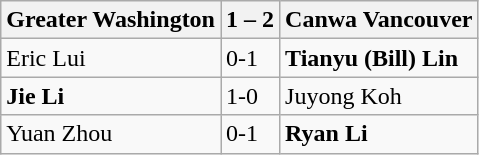<table class="wikitable">
<tr>
<th>Greater Washington</th>
<th>1 – 2</th>
<th>Canwa Vancouver</th>
</tr>
<tr>
<td>Eric Lui</td>
<td>0-1</td>
<td><strong>Tianyu (Bill) Lin</strong></td>
</tr>
<tr>
<td><strong>Jie Li</strong></td>
<td>1-0</td>
<td>Juyong Koh</td>
</tr>
<tr>
<td>Yuan Zhou</td>
<td>0-1</td>
<td><strong>Ryan Li</strong></td>
</tr>
</table>
